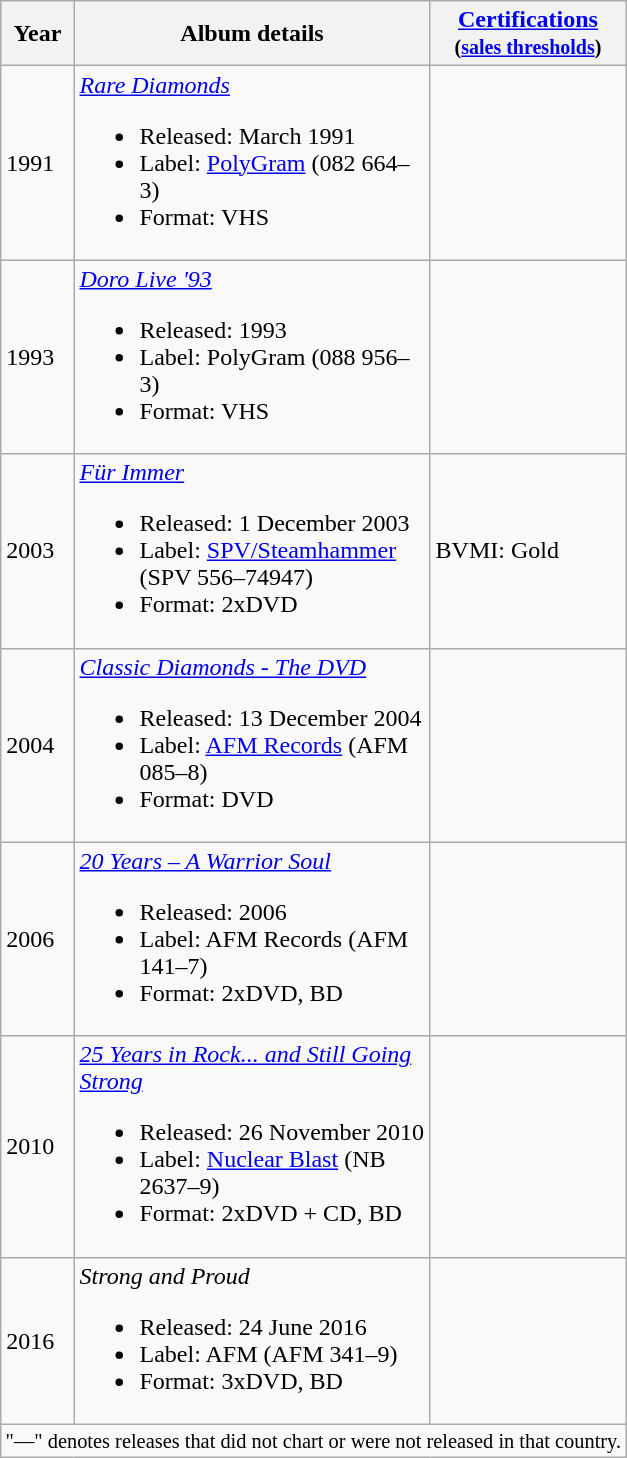<table class="wikitable">
<tr>
<th>Year</th>
<th width="230">Album details</th>
<th><a href='#'>Certifications</a><br><small>(<a href='#'>sales thresholds</a>)</small></th>
</tr>
<tr>
<td>1991</td>
<td><em><a href='#'>Rare Diamonds</a></em><br><ul><li>Released: March 1991</li><li>Label: <a href='#'>PolyGram</a> (082 664–3)</li><li>Format: VHS</li></ul></td>
<td></td>
</tr>
<tr>
<td>1993</td>
<td><em><a href='#'>Doro Live '93</a></em><br><ul><li>Released: 1993</li><li>Label: PolyGram (088 956–3)</li><li>Format: VHS</li></ul></td>
<td></td>
</tr>
<tr>
<td>2003</td>
<td><em><a href='#'>Für Immer</a></em><br><ul><li>Released: 1 December 2003</li><li>Label: <a href='#'>SPV/Steamhammer</a> (SPV 556–74947)</li><li>Format: 2xDVD</li></ul></td>
<td>BVMI: Gold</td>
</tr>
<tr>
<td>2004</td>
<td><em><a href='#'>Classic Diamonds - The DVD</a></em><br><ul><li>Released: 13 December 2004</li><li>Label: <a href='#'>AFM Records</a> (AFM 085–8)</li><li>Format: DVD</li></ul></td>
<td></td>
</tr>
<tr>
<td>2006</td>
<td><em><a href='#'>20 Years – A Warrior Soul</a></em><br><ul><li>Released: 2006</li><li>Label: AFM Records (AFM 141–7)</li><li>Format: 2xDVD, BD</li></ul></td>
<td></td>
</tr>
<tr>
<td>2010</td>
<td><em><a href='#'>25 Years in Rock... and Still Going Strong</a></em><br><ul><li>Released: 26 November 2010</li><li>Label: <a href='#'>Nuclear Blast</a> (NB 2637–9)</li><li>Format: 2xDVD + CD, BD</li></ul></td>
<td></td>
</tr>
<tr>
<td>2016</td>
<td><em>Strong and Proud</em><br><ul><li>Released: 24 June 2016</li><li>Label: AFM (AFM 341–9)</li><li>Format: 3xDVD, BD</li></ul></td>
<td></td>
</tr>
<tr>
<td align="center" colspan="15" style="font-size: 85%">"—" denotes releases that did not chart or were not released in that country.</td>
</tr>
</table>
